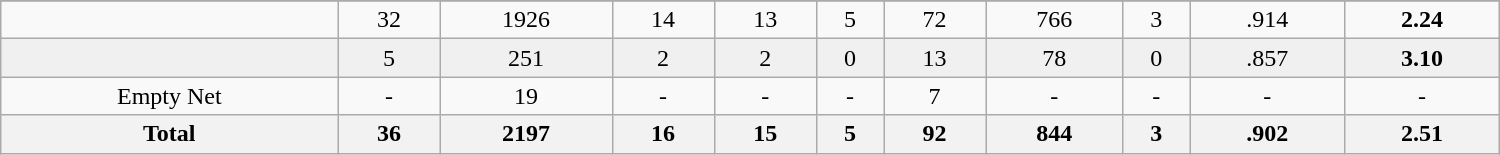<table class="wikitable sortable" width ="1000">
<tr align="center">
</tr>
<tr align="center" bgcolor="">
<td></td>
<td>32</td>
<td>1926</td>
<td>14</td>
<td>13</td>
<td>5</td>
<td>72</td>
<td>766</td>
<td>3</td>
<td>.914</td>
<td><strong>2.24</strong></td>
</tr>
<tr align="center" bgcolor="f0f0f0">
<td></td>
<td>5</td>
<td>251</td>
<td>2</td>
<td>2</td>
<td>0</td>
<td>13</td>
<td>78</td>
<td>0</td>
<td>.857</td>
<td><strong>3.10</strong></td>
</tr>
<tr align="center" bgcolor="">
<td>Empty Net</td>
<td>-</td>
<td>19</td>
<td>-</td>
<td>-</td>
<td>-</td>
<td>7</td>
<td>-</td>
<td>-</td>
<td>-</td>
<td>-</td>
</tr>
<tr>
<th>Total</th>
<th>36</th>
<th>2197</th>
<th>16</th>
<th>15</th>
<th>5</th>
<th>92</th>
<th>844</th>
<th>3</th>
<th>.902</th>
<th>2.51</th>
</tr>
</table>
